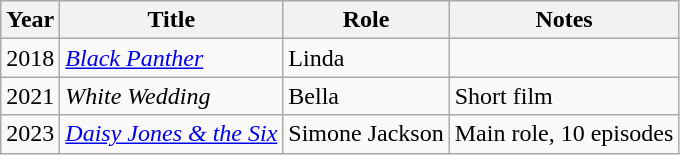<table class="wikitable">
<tr>
<th>Year</th>
<th>Title</th>
<th>Role</th>
<th>Notes</th>
</tr>
<tr>
<td>2018</td>
<td><a href='#'><em>Black Panther</em></a></td>
<td>Linda</td>
<td></td>
</tr>
<tr>
<td>2021</td>
<td><em>White Wedding</em></td>
<td>Bella</td>
<td>Short film</td>
</tr>
<tr>
<td>2023</td>
<td><em><a href='#'>Daisy Jones & the Six</a></em></td>
<td>Simone Jackson</td>
<td>Main role, 10 episodes</td>
</tr>
</table>
